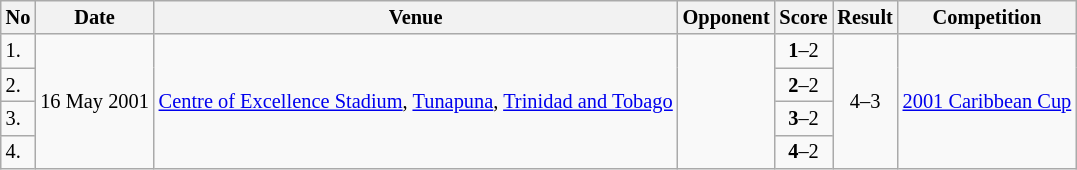<table class="wikitable" style="font-size:85%;">
<tr>
<th>No</th>
<th>Date</th>
<th>Venue</th>
<th>Opponent</th>
<th>Score</th>
<th>Result</th>
<th>Competition</th>
</tr>
<tr>
<td>1.</td>
<td rowspan="4">16 May 2001</td>
<td rowspan="4"><a href='#'>Centre of Excellence Stadium</a>, <a href='#'>Tunapuna</a>, <a href='#'>Trinidad and Tobago</a></td>
<td rowspan="4"></td>
<td align=center><strong>1</strong>–2</td>
<td rowspan="4" style="text-align:center">4–3</td>
<td rowspan="4"><a href='#'>2001 Caribbean Cup</a></td>
</tr>
<tr>
<td>2.</td>
<td align=center><strong>2</strong>–2</td>
</tr>
<tr>
<td>3.</td>
<td align=center><strong>3</strong>–2</td>
</tr>
<tr>
<td>4.</td>
<td align=center><strong>4</strong>–2</td>
</tr>
</table>
